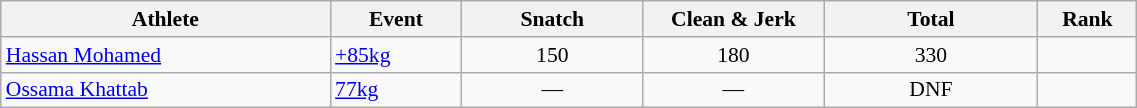<table class="wikitable" width="60%" style="text-align:center; font-size:90%">
<tr>
<th width="20%">Athlete</th>
<th width="8%">Event</th>
<th width="11%">Snatch</th>
<th width="11%">Clean & Jerk</th>
<th width="13%">Total</th>
<th width="6%">Rank</th>
</tr>
<tr>
<td align="left"><a href='#'>Hassan Mohamed</a></td>
<td align="left"><a href='#'>+85kg</a></td>
<td align=center>150</td>
<td align=center>180</td>
<td align=center>330</td>
<td align=center></td>
</tr>
<tr>
<td align="left"><a href='#'>Ossama Khattab</a></td>
<td align="left"><a href='#'>77kg</a></td>
<td align=center>—</td>
<td align=center>—</td>
<td align=center>DNF</td>
<td align=center></td>
</tr>
</table>
